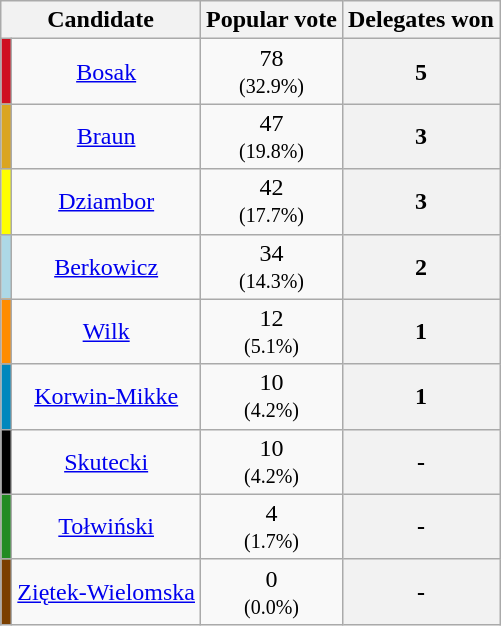<table class="wikitable sortable" style="text-align:center;">
<tr>
<th colspan=2>Candidate</th>
<th>Popular vote</th>
<th>Delegates won</th>
</tr>
<tr>
<td style="background:#CF1020;"></td>
<td><a href='#'>Bosak</a></td>
<td>78<br><small>(32.9%)</small></td>
<th scope="row" data-sort-value="5">5</th>
</tr>
<tr>
<td style="background:#DAA520;"></td>
<td><a href='#'>Braun</a></td>
<td>47<br><small>(19.8%)</small></td>
<th scope="row" data-sort-value="3">3</th>
</tr>
<tr>
<td style="background:#FFFF00;"></td>
<td><a href='#'>Dziambor</a></td>
<td>42<br><small>(17.7%)</small></td>
<th scope="row" data-sort-value="3">3</th>
</tr>
<tr>
<td style="background:#ADD8E6;"></td>
<td><a href='#'>Berkowicz</a></td>
<td>34<br><small>(14.3%)</small></td>
<th scope="row" data-sort-value="2">2</th>
</tr>
<tr>
<td style="background:#FF8C00;"></td>
<td><a href='#'>Wilk</a></td>
<td>12<br><small>(5.1%)</small></td>
<th scope="row" data-sort-value="1">1</th>
</tr>
<tr>
<td style="background:#0087BD;"></td>
<td><a href='#'>Korwin-Mikke</a></td>
<td>10<br><small>(4.2%)</small></td>
<th scope="row" data-sort-value="1">1</th>
</tr>
<tr>
<td style="background:#000000;"></td>
<td><a href='#'>Skutecki</a></td>
<td>10<br><small>(4.2%)</small></td>
<th scope="row" data-sort-value="-">-</th>
</tr>
<tr>
<td style="background:#228B22;"></td>
<td><a href='#'>Tołwiński</a></td>
<td>4<br><small>(1.7%)</small></td>
<th scope="row" data-sort-value="-">-</th>
</tr>
<tr>
<td style="background:#7B3F00;"></td>
<td><a href='#'>Ziętek-Wielomska</a></td>
<td>0<br><small>(0.0%)</small></td>
<th scope="row" data-sort-value="-">-</th>
</tr>
</table>
